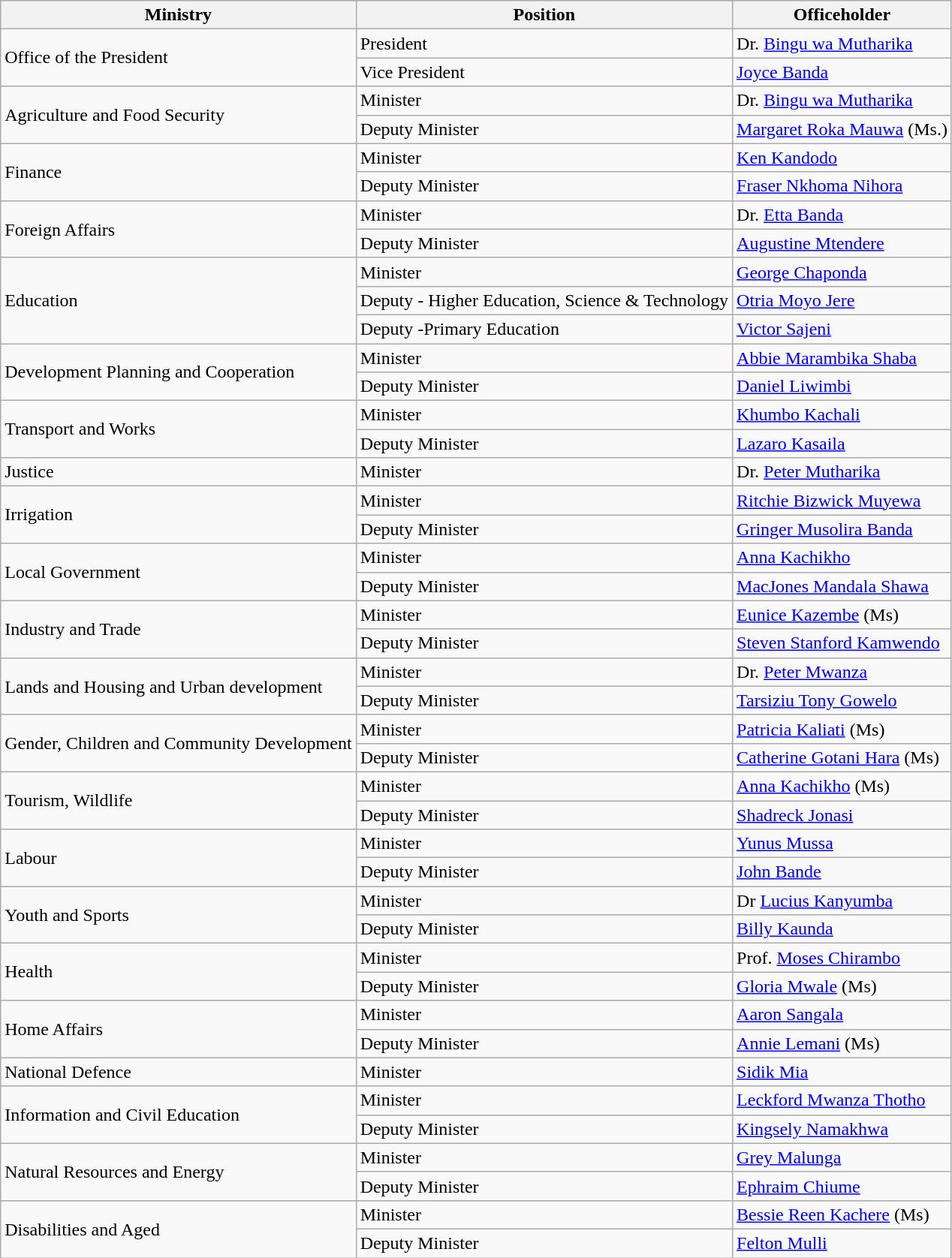<table class=wikitable>
<tr>
<th>Ministry</th>
<th>Position</th>
<th>Officeholder</th>
</tr>
<tr>
<td rowspan=2>Office of the President</td>
<td>President</td>
<td>Dr. <a href='#'>Bingu wa Mutharika</a></td>
</tr>
<tr>
<td>Vice President</td>
<td><a href='#'>Joyce Banda</a></td>
</tr>
<tr>
<td rowspan=2>Agriculture and Food Security</td>
<td>Minister</td>
<td>Dr. <a href='#'>Bingu wa Mutharika</a></td>
</tr>
<tr>
<td>Deputy Minister</td>
<td><a href='#'>Margaret Roka Mauwa</a> (Ms.)</td>
</tr>
<tr>
<td rowspan=2>Finance</td>
<td>Minister</td>
<td><a href='#'>Ken Kandodo</a></td>
</tr>
<tr>
<td>Deputy Minister</td>
<td><a href='#'>Fraser Nkhoma Nihora</a></td>
</tr>
<tr>
<td rowspan=2>Foreign Affairs</td>
<td>Minister</td>
<td>Dr. <a href='#'>Etta Banda</a></td>
</tr>
<tr>
<td>Deputy Minister</td>
<td><a href='#'>Augustine Mtendere</a></td>
</tr>
<tr>
<td rowspan=3>Education</td>
<td>Minister</td>
<td><a href='#'>George Chaponda</a></td>
</tr>
<tr>
<td>Deputy - Higher Education, Science & Technology</td>
<td><a href='#'>Otria Moyo Jere</a></td>
</tr>
<tr>
<td>Deputy -Primary Education</td>
<td><a href='#'>Victor Sajeni</a></td>
</tr>
<tr>
<td rowspan=2>Development Planning and Cooperation</td>
<td>Minister</td>
<td><a href='#'>Abbie Marambika Shaba</a></td>
</tr>
<tr>
<td>Deputy Minister</td>
<td><a href='#'>Daniel Liwimbi</a></td>
</tr>
<tr>
<td rowspan=2>Transport and Works</td>
<td>Minister</td>
<td><a href='#'>Khumbo Kachali</a></td>
</tr>
<tr>
<td>Deputy Minister</td>
<td><a href='#'>Lazaro Kasaila</a></td>
</tr>
<tr>
<td>Justice</td>
<td>Minister</td>
<td>Dr. <a href='#'>Peter Mutharika</a></td>
</tr>
<tr>
<td rowspan=2>Irrigation</td>
<td>Minister</td>
<td><a href='#'>Ritchie Bizwick Muyewa</a></td>
</tr>
<tr>
<td>Deputy Minister</td>
<td><a href='#'>Gringer Musolira Banda</a></td>
</tr>
<tr>
<td rowspan=2>Local Government</td>
<td>Minister</td>
<td><a href='#'>Anna Kachikho</a></td>
</tr>
<tr>
<td>Deputy Minister</td>
<td><a href='#'>MacJones Mandala Shawa</a></td>
</tr>
<tr>
<td rowspan=2>Industry and Trade</td>
<td>Minister</td>
<td><a href='#'>Eunice Kazembe</a> (Ms)</td>
</tr>
<tr>
<td>Deputy Minister</td>
<td><a href='#'>Steven Stanford Kamwendo</a></td>
</tr>
<tr>
<td rowspan=2>Lands and Housing and Urban development</td>
<td>Minister</td>
<td>Dr. <a href='#'>Peter Mwanza</a></td>
</tr>
<tr>
<td>Deputy Minister</td>
<td><a href='#'>Tarsiziu Tony Gowelo</a></td>
</tr>
<tr>
<td rowspan=2>Gender, Children and Community Development</td>
<td>Minister</td>
<td><a href='#'>Patricia Kaliati</a> (Ms)</td>
</tr>
<tr>
<td>Deputy Minister</td>
<td><a href='#'>Catherine Gotani Hara</a> (Ms)</td>
</tr>
<tr>
<td rowspan=2>Tourism, Wildlife</td>
<td>Minister</td>
<td><a href='#'>Anna Kachikho</a> (Ms)</td>
</tr>
<tr>
<td>Deputy Minister</td>
<td><a href='#'>Shadreck Jonasi</a></td>
</tr>
<tr>
<td rowspan=2>Labour</td>
<td>Minister</td>
<td><a href='#'>Yunus Mussa</a></td>
</tr>
<tr>
<td>Deputy Minister</td>
<td><a href='#'>John Bande</a></td>
</tr>
<tr>
<td rowspan=2>Youth and Sports</td>
<td>Minister</td>
<td>Dr <a href='#'>Lucius Kanyumba</a></td>
</tr>
<tr>
<td>Deputy Minister</td>
<td><a href='#'>Billy Kaunda</a></td>
</tr>
<tr>
<td rowspan=2>Health</td>
<td>Minister</td>
<td>Prof. <a href='#'>Moses Chirambo</a></td>
</tr>
<tr>
<td>Deputy Minister</td>
<td><a href='#'>Gloria Mwale</a> (Ms)</td>
</tr>
<tr>
<td rowspan=2>Home Affairs</td>
<td>Minister</td>
<td><a href='#'>Aaron Sangala</a></td>
</tr>
<tr>
<td>Deputy Minister</td>
<td><a href='#'>Annie Lemani</a> (Ms)</td>
</tr>
<tr>
<td>National Defence</td>
<td>Minister</td>
<td><a href='#'>Sidik Mia</a></td>
</tr>
<tr>
<td rowspan=2>Information and Civil Education</td>
<td>Minister</td>
<td><a href='#'>Leckford Mwanza Thotho</a></td>
</tr>
<tr>
<td>Deputy Minister</td>
<td><a href='#'>Kingsely Namakhwa</a></td>
</tr>
<tr>
<td rowspan=2>Natural Resources and Energy</td>
<td>Minister</td>
<td><a href='#'>Grey Malunga</a></td>
</tr>
<tr>
<td>Deputy Minister</td>
<td><a href='#'>Ephraim Chiume</a></td>
</tr>
<tr>
<td rowspan=2>Disabilities and Aged</td>
<td>Minister</td>
<td><a href='#'>Bessie Reen Kachere</a> (Ms)</td>
</tr>
<tr>
<td>Deputy Minister</td>
<td><a href='#'>Felton Mulli</a></td>
</tr>
</table>
